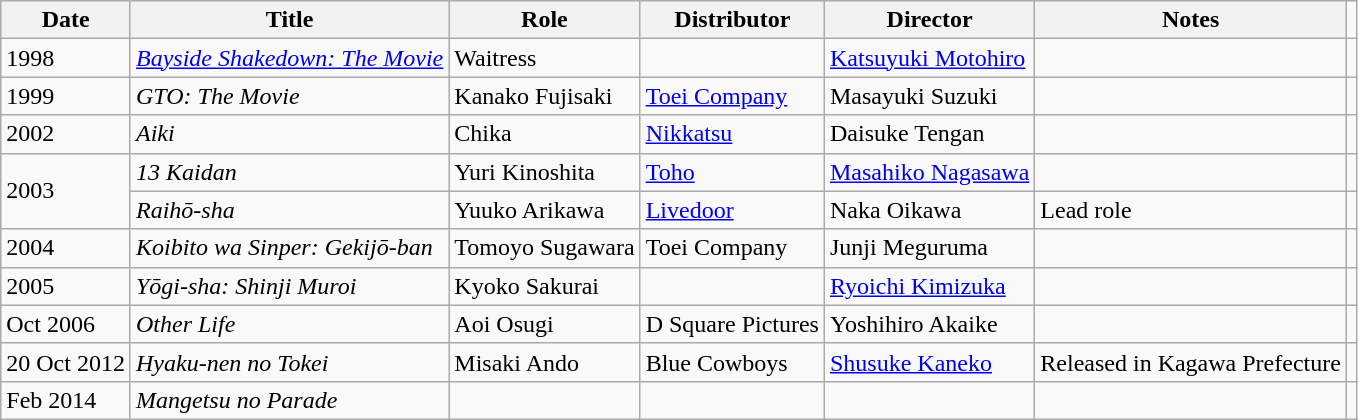<table class="wikitable">
<tr>
<th>Date</th>
<th>Title</th>
<th>Role</th>
<th>Distributor</th>
<th>Director</th>
<th>Notes</th>
</tr>
<tr>
<td>1998</td>
<td><em><a href='#'>Bayside Shakedown: The Movie</a></em></td>
<td>Waitress</td>
<td></td>
<td><a href='#'>Katsuyuki Motohiro</a></td>
<td></td>
<td></td>
</tr>
<tr>
<td>1999</td>
<td><em>GTO: The Movie</em></td>
<td>Kanako Fujisaki</td>
<td><a href='#'>Toei Company</a></td>
<td>Masayuki Suzuki</td>
<td></td>
<td></td>
</tr>
<tr>
<td>2002</td>
<td><em>Aiki</em></td>
<td>Chika</td>
<td><a href='#'>Nikkatsu</a></td>
<td>Daisuke Tengan</td>
<td></td>
<td></td>
</tr>
<tr>
<td rowspan="2">2003</td>
<td><em>13 Kaidan</em></td>
<td>Yuri Kinoshita</td>
<td><a href='#'>Toho</a></td>
<td><a href='#'>Masahiko Nagasawa</a></td>
<td></td>
<td></td>
</tr>
<tr>
<td><em>Raihō-sha</em></td>
<td>Yuuko Arikawa</td>
<td><a href='#'>Livedoor</a></td>
<td>Naka Oikawa</td>
<td>Lead role</td>
<td></td>
</tr>
<tr>
<td>2004</td>
<td><em>Koibito wa Sinper: Gekijō-ban</em></td>
<td>Tomoyo Sugawara</td>
<td>Toei Company</td>
<td>Junji Meguruma</td>
<td></td>
<td></td>
</tr>
<tr>
<td>2005</td>
<td><em>Yōgi-sha: Shinji Muroi</em></td>
<td>Kyoko Sakurai</td>
<td></td>
<td><a href='#'>Ryoichi Kimizuka</a></td>
<td></td>
<td></td>
</tr>
<tr>
<td>Oct 2006</td>
<td><em>Other Life</em></td>
<td>Aoi Osugi</td>
<td>D Square Pictures</td>
<td>Yoshihiro Akaike</td>
<td></td>
<td></td>
</tr>
<tr>
<td>20 Oct 2012</td>
<td><em>Hyaku-nen no Tokei</em></td>
<td>Misaki Ando</td>
<td>Blue Cowboys</td>
<td><a href='#'>Shusuke Kaneko</a></td>
<td>Released in Kagawa Prefecture</td>
<td></td>
</tr>
<tr>
<td>Feb 2014</td>
<td><em>Mangetsu no Parade</em></td>
<td></td>
<td></td>
<td></td>
<td></td>
<td></td>
</tr>
</table>
